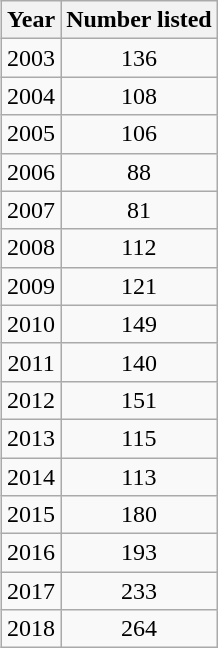<table class="wikitable" style="float:right; text-align:center; margin:2em;">
<tr>
<th>Year</th>
<th>Number listed</th>
</tr>
<tr>
<td>2003</td>
<td>136</td>
</tr>
<tr>
<td>2004</td>
<td>108</td>
</tr>
<tr>
<td>2005</td>
<td>106</td>
</tr>
<tr>
<td>2006</td>
<td>88</td>
</tr>
<tr>
<td>2007</td>
<td>81</td>
</tr>
<tr>
<td>2008</td>
<td>112</td>
</tr>
<tr>
<td>2009</td>
<td>121</td>
</tr>
<tr>
<td>2010</td>
<td>149</td>
</tr>
<tr>
<td>2011</td>
<td>140</td>
</tr>
<tr>
<td>2012</td>
<td>151</td>
</tr>
<tr>
<td>2013</td>
<td>115</td>
</tr>
<tr>
<td>2014</td>
<td>113</td>
</tr>
<tr>
<td>2015</td>
<td>180</td>
</tr>
<tr>
<td>2016</td>
<td>193</td>
</tr>
<tr>
<td>2017</td>
<td>233</td>
</tr>
<tr>
<td>2018</td>
<td>264</td>
</tr>
</table>
